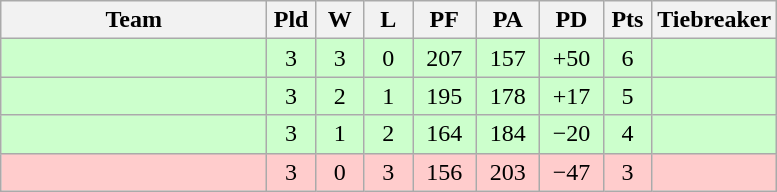<table class="wikitable" style="text-align:center;">
<tr>
<th width=170>Team</th>
<th width=25>Pld</th>
<th width=25>W</th>
<th width=25>L</th>
<th width=35>PF</th>
<th width=35>PA</th>
<th width=35>PD</th>
<th width=25>Pts</th>
<th width=50>Tiebreaker</th>
</tr>
<tr bgcolor=ccffcc>
<td align="left"></td>
<td>3</td>
<td>3</td>
<td>0</td>
<td>207</td>
<td>157</td>
<td>+50</td>
<td>6</td>
<td></td>
</tr>
<tr bgcolor=ccffcc>
<td align="left"></td>
<td>3</td>
<td>2</td>
<td>1</td>
<td>195</td>
<td>178</td>
<td>+17</td>
<td>5</td>
<td></td>
</tr>
<tr bgcolor=ccffcc>
<td align="left"></td>
<td>3</td>
<td>1</td>
<td>2</td>
<td>164</td>
<td>184</td>
<td>−20</td>
<td>4</td>
<td></td>
</tr>
<tr bgcolor=ffcccc>
<td align="left"></td>
<td>3</td>
<td>0</td>
<td>3</td>
<td>156</td>
<td>203</td>
<td>−47</td>
<td>3</td>
<td></td>
</tr>
</table>
